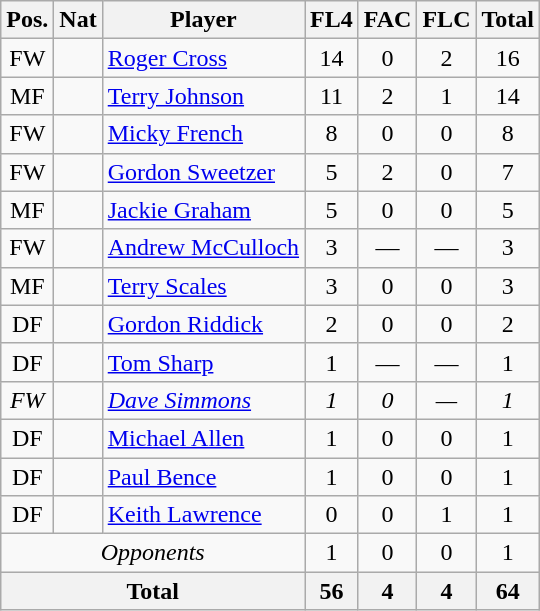<table class="wikitable"  style="text-align:center; border:1px #aaa solid;">
<tr>
<th>Pos.</th>
<th>Nat</th>
<th>Player</th>
<th>FL4</th>
<th>FAC</th>
<th>FLC</th>
<th>Total</th>
</tr>
<tr>
<td>FW</td>
<td></td>
<td style="text-align:left;"><a href='#'>Roger Cross</a></td>
<td>14</td>
<td>0</td>
<td>2</td>
<td>16</td>
</tr>
<tr>
<td>MF</td>
<td></td>
<td style="text-align:left;"><a href='#'>Terry Johnson</a></td>
<td>11</td>
<td>2</td>
<td>1</td>
<td>14</td>
</tr>
<tr>
<td>FW</td>
<td></td>
<td style="text-align:left;"><a href='#'>Micky French</a></td>
<td>8</td>
<td>0</td>
<td>0</td>
<td>8</td>
</tr>
<tr>
<td>FW</td>
<td></td>
<td style="text-align:left;"><a href='#'>Gordon Sweetzer</a></td>
<td>5</td>
<td>2</td>
<td>0</td>
<td>7</td>
</tr>
<tr>
<td>MF</td>
<td></td>
<td style="text-align:left;"><a href='#'>Jackie Graham</a></td>
<td>5</td>
<td>0</td>
<td>0</td>
<td>5</td>
</tr>
<tr>
<td>FW</td>
<td></td>
<td style="text-align:left;"><a href='#'>Andrew McCulloch</a></td>
<td>3</td>
<td>—</td>
<td>—</td>
<td>3</td>
</tr>
<tr>
<td>MF</td>
<td></td>
<td style="text-align:left;"><a href='#'>Terry Scales</a></td>
<td>3</td>
<td>0</td>
<td>0</td>
<td>3</td>
</tr>
<tr>
<td>DF</td>
<td></td>
<td style="text-align:left;"><a href='#'>Gordon Riddick</a></td>
<td>2</td>
<td>0</td>
<td>0</td>
<td>2</td>
</tr>
<tr>
<td>DF</td>
<td></td>
<td style="text-align:left;"><a href='#'>Tom Sharp</a></td>
<td>1</td>
<td>—</td>
<td>—</td>
<td>1</td>
</tr>
<tr>
<td><em>FW</em></td>
<td><em></em></td>
<td style="text-align:left;"><a href='#'><em>Dave Simmons</em></a></td>
<td><em>1</em></td>
<td><em>0</em></td>
<td><em>—</em></td>
<td><em>1</em></td>
</tr>
<tr>
<td>DF</td>
<td></td>
<td style="text-align:left;"><a href='#'>Michael Allen</a></td>
<td>1</td>
<td>0</td>
<td>0</td>
<td>1</td>
</tr>
<tr>
<td>DF</td>
<td></td>
<td style="text-align:left;"><a href='#'>Paul Bence</a></td>
<td>1</td>
<td>0</td>
<td>0</td>
<td>1</td>
</tr>
<tr>
<td>DF</td>
<td></td>
<td style="text-align:left;"><a href='#'>Keith Lawrence</a></td>
<td>0</td>
<td>0</td>
<td>1</td>
<td>1</td>
</tr>
<tr>
<td colspan="3"><em>Opponents</em></td>
<td>1</td>
<td>0</td>
<td>0</td>
<td>1</td>
</tr>
<tr>
<th colspan="3">Total</th>
<th>56</th>
<th>4</th>
<th>4</th>
<th>64</th>
</tr>
</table>
